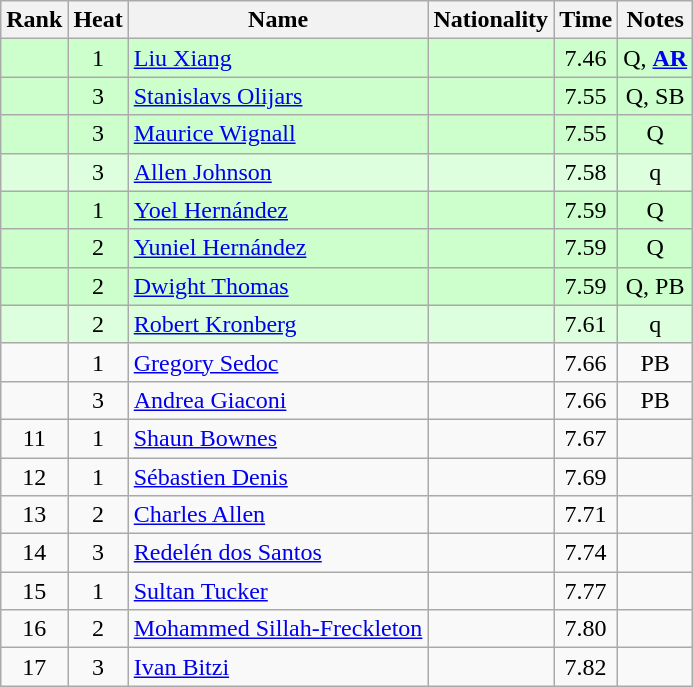<table class="wikitable sortable" style="text-align:center">
<tr>
<th>Rank</th>
<th>Heat</th>
<th>Name</th>
<th>Nationality</th>
<th>Time</th>
<th>Notes</th>
</tr>
<tr bgcolor=ccffcc>
<td></td>
<td>1</td>
<td align="left"><a href='#'>Liu Xiang</a></td>
<td align=left></td>
<td>7.46</td>
<td>Q, <strong><a href='#'>AR</a></strong></td>
</tr>
<tr bgcolor=ccffcc>
<td></td>
<td>3</td>
<td align="left"><a href='#'>Stanislavs Olijars</a></td>
<td align=left></td>
<td>7.55</td>
<td>Q, SB</td>
</tr>
<tr bgcolor=ccffcc>
<td></td>
<td>3</td>
<td align="left"><a href='#'>Maurice Wignall</a></td>
<td align=left></td>
<td>7.55</td>
<td>Q</td>
</tr>
<tr bgcolor=ddffdd>
<td></td>
<td>3</td>
<td align="left"><a href='#'>Allen Johnson</a></td>
<td align=left></td>
<td>7.58</td>
<td>q</td>
</tr>
<tr bgcolor=ccffcc>
<td></td>
<td>1</td>
<td align="left"><a href='#'>Yoel Hernández</a></td>
<td align=left></td>
<td>7.59</td>
<td>Q</td>
</tr>
<tr bgcolor=ccffcc>
<td></td>
<td>2</td>
<td align="left"><a href='#'>Yuniel Hernández</a></td>
<td align=left></td>
<td>7.59</td>
<td>Q</td>
</tr>
<tr bgcolor=ccffcc>
<td></td>
<td>2</td>
<td align="left"><a href='#'>Dwight Thomas</a></td>
<td align=left></td>
<td>7.59</td>
<td>Q, PB</td>
</tr>
<tr bgcolor=ddffdd>
<td></td>
<td>2</td>
<td align="left"><a href='#'>Robert Kronberg</a></td>
<td align=left></td>
<td>7.61</td>
<td>q</td>
</tr>
<tr>
<td></td>
<td>1</td>
<td align="left"><a href='#'>Gregory Sedoc</a></td>
<td align=left></td>
<td>7.66</td>
<td>PB</td>
</tr>
<tr>
<td></td>
<td>3</td>
<td align="left"><a href='#'>Andrea Giaconi</a></td>
<td align=left></td>
<td>7.66</td>
<td>PB</td>
</tr>
<tr>
<td>11</td>
<td>1</td>
<td align="left"><a href='#'>Shaun Bownes</a></td>
<td align=left></td>
<td>7.67</td>
<td></td>
</tr>
<tr>
<td>12</td>
<td>1</td>
<td align="left"><a href='#'>Sébastien Denis</a></td>
<td align=left></td>
<td>7.69</td>
<td></td>
</tr>
<tr>
<td>13</td>
<td>2</td>
<td align="left"><a href='#'>Charles Allen</a></td>
<td align=left></td>
<td>7.71</td>
<td></td>
</tr>
<tr>
<td>14</td>
<td>3</td>
<td align="left"><a href='#'>Redelén dos Santos</a></td>
<td align=left></td>
<td>7.74</td>
<td></td>
</tr>
<tr>
<td>15</td>
<td>1</td>
<td align="left"><a href='#'>Sultan Tucker</a></td>
<td align=left></td>
<td>7.77</td>
<td></td>
</tr>
<tr>
<td>16</td>
<td>2</td>
<td align="left"><a href='#'>Mohammed Sillah-Freckleton</a></td>
<td align=left></td>
<td>7.80</td>
<td></td>
</tr>
<tr>
<td>17</td>
<td>3</td>
<td align="left"><a href='#'>Ivan Bitzi</a></td>
<td align=left></td>
<td>7.82</td>
<td></td>
</tr>
</table>
